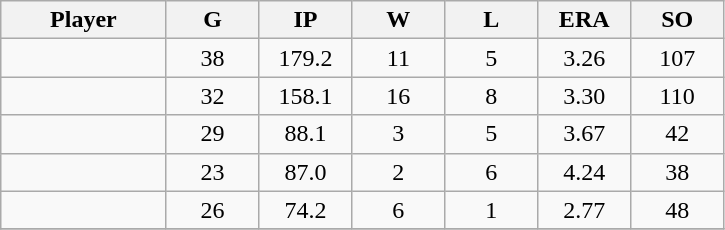<table class="wikitable sortable">
<tr>
<th bgcolor="#DDDDFF" width="16%">Player</th>
<th bgcolor="#DDDDFF" width="9%">G</th>
<th bgcolor="#DDDDFF" width="9%">IP</th>
<th bgcolor="#DDDDFF" width="9%">W</th>
<th bgcolor="#DDDDFF" width="9%">L</th>
<th bgcolor="#DDDDFF" width="9%">ERA</th>
<th bgcolor="#DDDDFF" width="9%">SO</th>
</tr>
<tr align="center">
<td></td>
<td>38</td>
<td>179.2</td>
<td>11</td>
<td>5</td>
<td>3.26</td>
<td>107</td>
</tr>
<tr align="center">
<td></td>
<td>32</td>
<td>158.1</td>
<td>16</td>
<td>8</td>
<td>3.30</td>
<td>110</td>
</tr>
<tr align="center">
<td></td>
<td>29</td>
<td>88.1</td>
<td>3</td>
<td>5</td>
<td>3.67</td>
<td>42</td>
</tr>
<tr align="center">
<td></td>
<td>23</td>
<td>87.0</td>
<td>2</td>
<td>6</td>
<td>4.24</td>
<td>38</td>
</tr>
<tr align=center>
<td></td>
<td>26</td>
<td>74.2</td>
<td>6</td>
<td>1</td>
<td>2.77</td>
<td>48</td>
</tr>
<tr align="center">
</tr>
</table>
